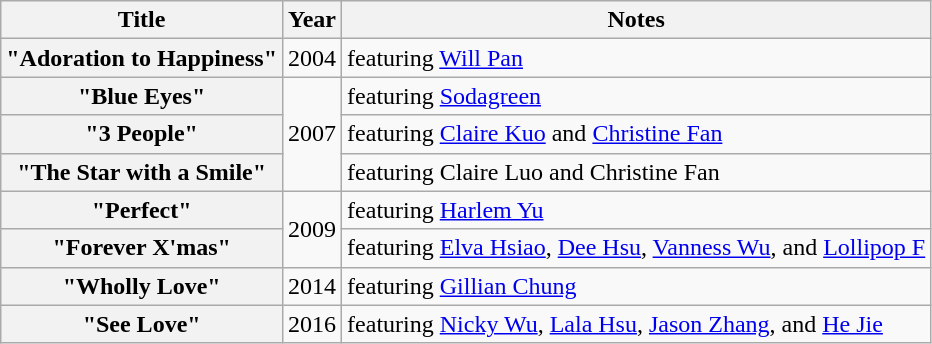<table class="wikitable plainrowheaders">
<tr>
<th>Title</th>
<th>Year</th>
<th>Notes</th>
</tr>
<tr>
<th scope="row">"Adoration to Happiness"</th>
<td>2004</td>
<td>featuring <a href='#'>Will Pan</a></td>
</tr>
<tr>
<th scope="row">"Blue Eyes"</th>
<td rowspan="3">2007</td>
<td>featuring <a href='#'>Sodagreen</a></td>
</tr>
<tr>
<th scope="row">"3 People"</th>
<td>featuring <a href='#'>Claire Kuo</a> and <a href='#'>Christine Fan</a></td>
</tr>
<tr>
<th scope="row">"The Star with a Smile"</th>
<td>featuring Claire Luo and Christine Fan</td>
</tr>
<tr>
<th scope="row">"Perfect"</th>
<td rowspan="2">2009</td>
<td>featuring <a href='#'>Harlem Yu</a></td>
</tr>
<tr>
<th scope="row">"Forever X'mas"</th>
<td>featuring <a href='#'>Elva Hsiao</a>, <a href='#'>Dee Hsu</a>, <a href='#'>Vanness Wu</a>, and <a href='#'>Lollipop F</a></td>
</tr>
<tr>
<th scope="row">"Wholly Love"</th>
<td>2014</td>
<td>featuring <a href='#'>Gillian Chung</a></td>
</tr>
<tr>
<th scope="row">"See Love"</th>
<td>2016</td>
<td>featuring <a href='#'>Nicky Wu</a>, <a href='#'>Lala Hsu</a>, <a href='#'>Jason Zhang</a>, and <a href='#'>He Jie</a></td>
</tr>
</table>
